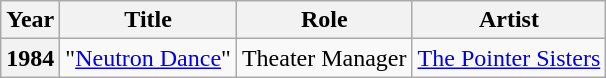<table class="wikitable plainrowheaders sortable">
<tr>
<th scope="col">Year</th>
<th scope="col">Title</th>
<th scope="col">Role</th>
<th scope="col">Artist</th>
</tr>
<tr>
<th scope="row">1984</th>
<td>"<a href='#'>Neutron Dance</a>"</td>
<td>Theater Manager</td>
<td><a href='#'>The Pointer Sisters</a></td>
</tr>
</table>
